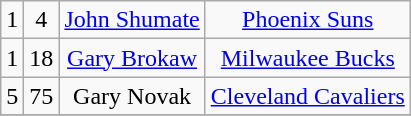<table class="wikitable" width="00%">
<tr align="center" bgcolor="">
<td>1</td>
<td>4</td>
<td><a href='#'>John Shumate</a></td>
<td><a href='#'>Phoenix Suns</a></td>
</tr>
<tr align="center" bgcolor="">
<td>1</td>
<td>18</td>
<td><a href='#'>Gary Brokaw</a></td>
<td><a href='#'>Milwaukee Bucks</a></td>
</tr>
<tr align="center" bgcolor="">
<td>5</td>
<td>75</td>
<td>Gary Novak</td>
<td><a href='#'>Cleveland Cavaliers</a></td>
</tr>
<tr align="center" bgcolor="">
</tr>
</table>
